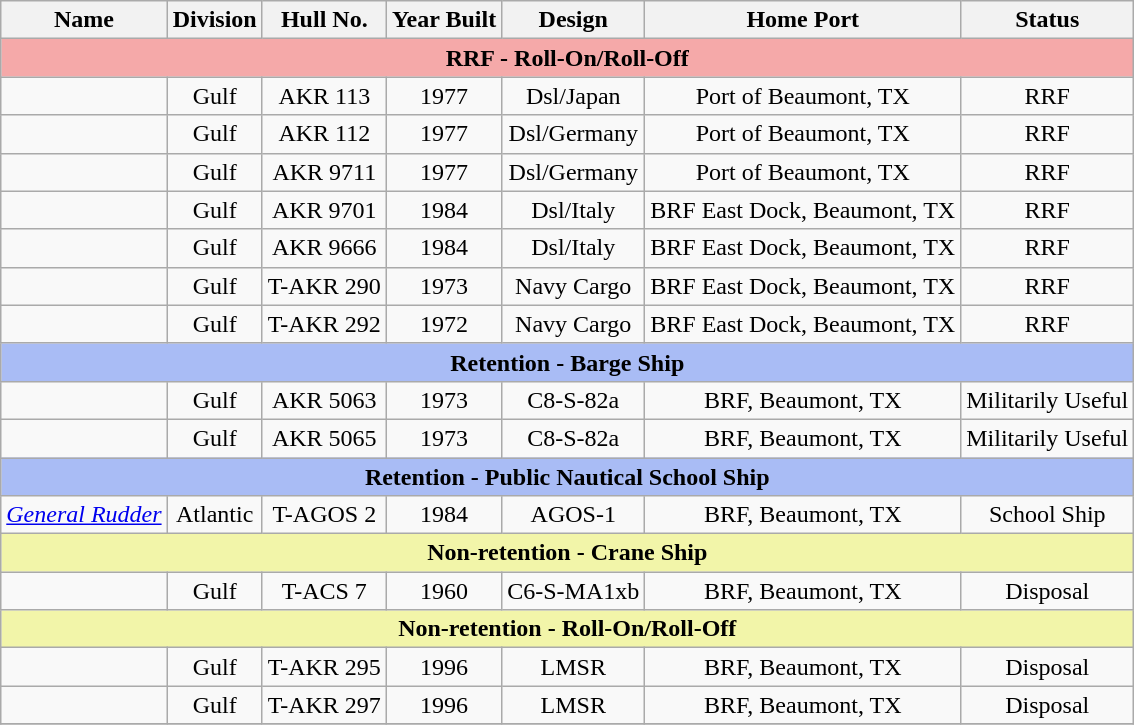<table class="wikitable" style="text-align: center;">
<tr>
<th>Name</th>
<th>Division</th>
<th>Hull No.</th>
<th>Year Built</th>
<th>Design</th>
<th>Home Port</th>
<th>Status</th>
</tr>
<tr>
<th style="align: center; background: #F5A9A9;" colspan="7">RRF - Roll-On/Roll-Off</th>
</tr>
<tr>
<td></td>
<td>Gulf</td>
<td>AKR 113</td>
<td>1977</td>
<td>Dsl/Japan</td>
<td>Port of Beaumont, TX</td>
<td>RRF</td>
</tr>
<tr>
<td></td>
<td>Gulf</td>
<td>AKR 112</td>
<td>1977</td>
<td>Dsl/Germany</td>
<td>Port of Beaumont, TX</td>
<td>RRF</td>
</tr>
<tr>
<td></td>
<td>Gulf</td>
<td>AKR 9711</td>
<td>1977</td>
<td>Dsl/Germany</td>
<td>Port of Beaumont, TX</td>
<td>RRF</td>
</tr>
<tr>
<td></td>
<td>Gulf</td>
<td>AKR 9701</td>
<td>1984</td>
<td>Dsl/Italy</td>
<td>BRF East Dock, Beaumont, TX</td>
<td>RRF</td>
</tr>
<tr>
<td></td>
<td>Gulf</td>
<td>AKR 9666</td>
<td>1984</td>
<td>Dsl/Italy</td>
<td>BRF East Dock, Beaumont, TX</td>
<td>RRF</td>
</tr>
<tr>
<td></td>
<td>Gulf</td>
<td>T-AKR 290</td>
<td>1973</td>
<td>Navy Cargo</td>
<td>BRF East Dock, Beaumont, TX</td>
<td>RRF</td>
</tr>
<tr>
<td></td>
<td>Gulf</td>
<td>T-AKR 292</td>
<td>1972</td>
<td>Navy Cargo</td>
<td>BRF East Dock, Beaumont, TX</td>
<td>RRF</td>
</tr>
<tr>
<th style="align: center; background: #A9BCF5;" colspan="7">Retention - Barge Ship</th>
</tr>
<tr>
<td></td>
<td>Gulf</td>
<td>AKR 5063</td>
<td>1973</td>
<td>C8-S-82a</td>
<td>BRF, Beaumont, TX</td>
<td>Militarily Useful</td>
</tr>
<tr>
<td></td>
<td>Gulf</td>
<td>AKR 5065</td>
<td>1973</td>
<td>C8-S-82a</td>
<td>BRF, Beaumont, TX</td>
<td>Militarily Useful</td>
</tr>
<tr>
<th style="align: center; background: #A9BCF5;" colspan="7">Retention - Public Nautical School Ship</th>
</tr>
<tr>
<td><a href='#'><em>General Rudder</em></a></td>
<td>Atlantic</td>
<td>T-AGOS 2</td>
<td>1984</td>
<td>AGOS-1</td>
<td>BRF, Beaumont, TX</td>
<td>School Ship</td>
</tr>
<tr>
<th style="align: center; background: #F2F5A9;" colspan="7">Non-retention - Crane Ship</th>
</tr>
<tr>
<td></td>
<td>Gulf</td>
<td>T-ACS 7</td>
<td>1960</td>
<td>C6-S-MA1xb</td>
<td>BRF, Beaumont, TX</td>
<td>Disposal</td>
</tr>
<tr>
<th style="align: center; background: #F2F5A9;" colspan="7">Non-retention - Roll-On/Roll-Off</th>
</tr>
<tr>
<td></td>
<td>Gulf</td>
<td>T-AKR 295</td>
<td>1996</td>
<td>LMSR</td>
<td>BRF, Beaumont, TX</td>
<td>Disposal</td>
</tr>
<tr>
<td></td>
<td>Gulf</td>
<td>T-AKR 297</td>
<td>1996</td>
<td>LMSR</td>
<td>BRF, Beaumont, TX</td>
<td>Disposal</td>
</tr>
<tr>
</tr>
</table>
